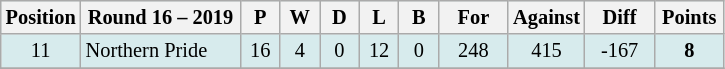<table class="wikitable" style="text-align:center; font-size:85%;">
<tr style="background: #d7ebed;">
<th width="40" abbr="Position">Position</th>
<th width="100">Round 16 – 2019</th>
<th width="20" abbr="Played">P</th>
<th width="20" abbr="Won">W</th>
<th width="20" abbr="Drawn">D</th>
<th width="20" abbr="Lost">L</th>
<th width="20" abbr="Bye">B</th>
<th width="40" abbr="Points for">For</th>
<th width="40" abbr="Points against">Against</th>
<th width="40" abbr="Points difference">Diff</th>
<th width="40" abbr="Points">Points</th>
</tr>
<tr style="background: #d7ebed;">
<td>11</td>
<td style="text-align:left;"> Northern Pride</td>
<td>16</td>
<td>4</td>
<td>0</td>
<td>12</td>
<td>0</td>
<td>248</td>
<td>415</td>
<td>-167</td>
<td><strong>8</strong></td>
</tr>
<tr>
</tr>
</table>
